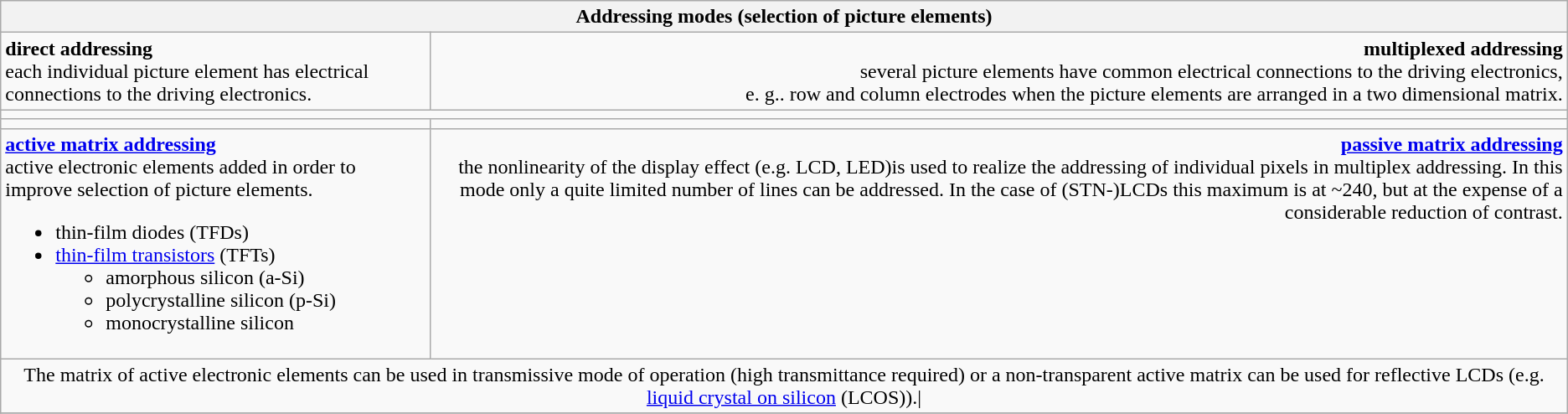<table class="wikitable">
<tr>
<th colspan="2" align="center">Addressing modes (selection of picture elements)</th>
</tr>
<tr>
<td><strong>direct addressing</strong><br>each individual picture element has electrical connections to the driving electronics.</td>
<td align="right"><strong>multiplexed addressing</strong><br>several picture elements have common electrical connections to the driving electronics,<br>e. g.. row and column electrodes when the picture elements are arranged in a two dimensional matrix.</td>
</tr>
<tr>
<td colspan="2"></td>
</tr>
<tr>
<td></td>
<td></td>
</tr>
<tr>
<td><strong><a href='#'>active matrix addressing</a></strong><br>active electronic elements added in order to improve selection of picture elements.<br><ul><li>thin-film diodes (TFDs)</li><li><a href='#'>thin-film transistors</a> (TFTs)<ul><li>amorphous silicon (a-Si)</li><li>polycrystalline silicon (p-Si)</li><li>monocrystalline silicon</li></ul></li></ul></td>
<td valign="top" align="right"><strong><a href='#'>passive matrix addressing</a></strong><br>the nonlinearity of the display effect (e.g. LCD, LED)is used to realize the addressing of individual pixels in multiplex addressing. In this mode only a quite limited number of lines can be addressed. In the case of (STN-)LCDs this maximum is at ~240, but at the expense of a considerable reduction of contrast.</td>
</tr>
<tr>
<td colspan="2" align="center">The matrix of active electronic elements can be used in transmissive mode of operation (high transmittance required) or a non-transparent active matrix can be used for reflective LCDs (e.g. <a href='#'>liquid crystal on silicon</a> (LCOS)).|</td>
</tr>
<tr>
</tr>
</table>
